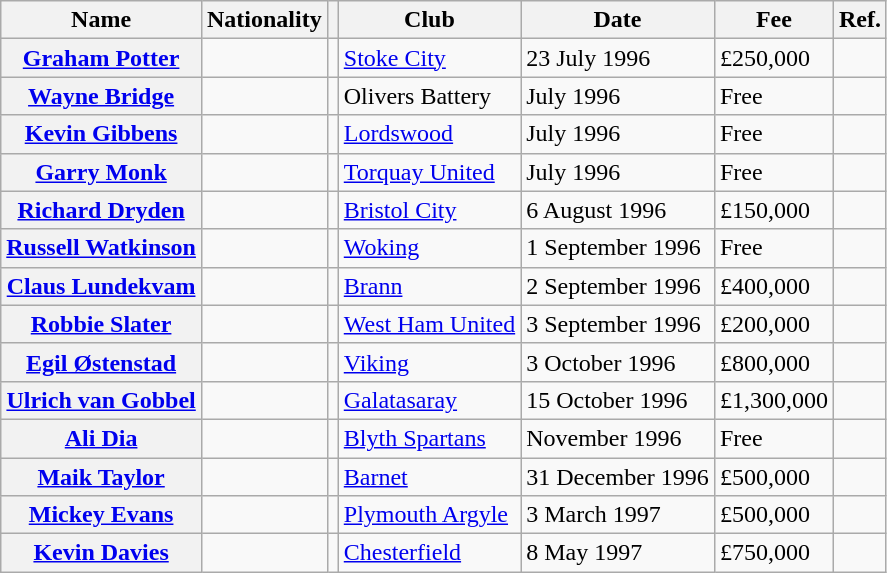<table class="wikitable plainrowheaders">
<tr>
<th scope="col">Name</th>
<th scope="col">Nationality</th>
<th scope="col"></th>
<th scope="col">Club</th>
<th scope="col">Date</th>
<th scope="col">Fee</th>
<th scope="col">Ref.</th>
</tr>
<tr>
<th scope="row"><a href='#'>Graham Potter</a></th>
<td></td>
<td align="center"></td>
<td> <a href='#'>Stoke City</a></td>
<td>23 July 1996</td>
<td>£250,000</td>
<td align="center"></td>
</tr>
<tr>
<th scope="row"><a href='#'>Wayne Bridge</a></th>
<td></td>
<td align="center"></td>
<td> Olivers Battery</td>
<td>July 1996</td>
<td>Free</td>
<td align="center"></td>
</tr>
<tr>
<th scope="row"><a href='#'>Kevin Gibbens</a></th>
<td></td>
<td align="center"></td>
<td> <a href='#'>Lordswood</a></td>
<td>July 1996</td>
<td>Free</td>
<td align="center"></td>
</tr>
<tr>
<th scope="row"><a href='#'>Garry Monk</a></th>
<td></td>
<td align="center"></td>
<td> <a href='#'>Torquay United</a></td>
<td>July 1996</td>
<td>Free</td>
<td align="center"></td>
</tr>
<tr>
<th scope="row"><a href='#'>Richard Dryden</a></th>
<td></td>
<td align="center"></td>
<td> <a href='#'>Bristol City</a></td>
<td>6 August 1996</td>
<td>£150,000</td>
<td align="center"></td>
</tr>
<tr>
<th scope="row"><a href='#'>Russell Watkinson</a></th>
<td></td>
<td align="center"></td>
<td> <a href='#'>Woking</a></td>
<td>1 September 1996</td>
<td>Free</td>
<td align="center"></td>
</tr>
<tr>
<th scope="row"><a href='#'>Claus Lundekvam</a></th>
<td></td>
<td align="center"></td>
<td> <a href='#'>Brann</a></td>
<td>2 September 1996</td>
<td>£400,000</td>
<td align="center"></td>
</tr>
<tr>
<th scope="row"><a href='#'>Robbie Slater</a></th>
<td></td>
<td align="center"></td>
<td> <a href='#'>West Ham United</a></td>
<td>3 September 1996</td>
<td>£200,000</td>
<td align="center"></td>
</tr>
<tr>
<th scope="row"><a href='#'>Egil Østenstad</a></th>
<td></td>
<td align="center"></td>
<td> <a href='#'>Viking</a></td>
<td>3 October 1996</td>
<td>£800,000</td>
<td align="center"></td>
</tr>
<tr>
<th scope="row"><a href='#'>Ulrich van Gobbel</a></th>
<td></td>
<td align="center"></td>
<td> <a href='#'>Galatasaray</a></td>
<td>15 October 1996</td>
<td>£1,300,000</td>
<td align="center"></td>
</tr>
<tr>
<th scope="row"><a href='#'>Ali Dia</a></th>
<td></td>
<td align="center"></td>
<td> <a href='#'>Blyth Spartans</a></td>
<td>November 1996</td>
<td>Free</td>
<td align="center"></td>
</tr>
<tr>
<th scope="row"><a href='#'>Maik Taylor</a></th>
<td></td>
<td align="center"></td>
<td> <a href='#'>Barnet</a></td>
<td>31 December 1996</td>
<td>£500,000</td>
<td align="center"></td>
</tr>
<tr>
<th scope="row"><a href='#'>Mickey Evans</a></th>
<td></td>
<td align="center"></td>
<td> <a href='#'>Plymouth Argyle</a></td>
<td>3 March 1997</td>
<td>£500,000</td>
<td align="center"></td>
</tr>
<tr>
<th scope="row"><a href='#'>Kevin Davies</a></th>
<td></td>
<td align="center"></td>
<td> <a href='#'>Chesterfield</a></td>
<td>8 May 1997</td>
<td>£750,000</td>
<td align="center"></td>
</tr>
</table>
